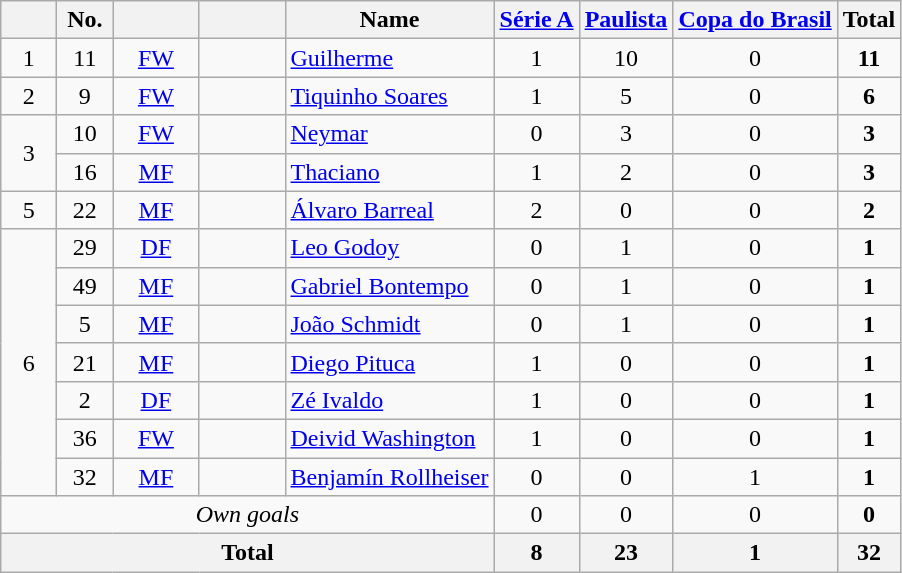<table class="wikitable sortable" style="text-align:center;">
<tr>
<th width="30"></th>
<th width="30">No.</th>
<th width="50"></th>
<th width="50"></th>
<th>Name</th>
<th><a href='#'>Série A</a></th>
<th><a href='#'>Paulista</a></th>
<th><a href='#'>Copa do Brasil</a></th>
<th>Total</th>
</tr>
<tr>
<td>1</td>
<td>11</td>
<td><a href='#'>FW</a></td>
<td></td>
<td align=left><a href='#'>Guilherme</a></td>
<td>1</td>
<td>10</td>
<td>0</td>
<td><strong>11</strong></td>
</tr>
<tr>
<td>2</td>
<td>9</td>
<td><a href='#'>FW</a></td>
<td></td>
<td align=left><a href='#'>Tiquinho Soares</a></td>
<td>1</td>
<td>5</td>
<td>0</td>
<td><strong>6</strong></td>
</tr>
<tr>
<td rowspan=2>3</td>
<td>10</td>
<td><a href='#'>FW</a></td>
<td></td>
<td align=left><a href='#'>Neymar</a></td>
<td>0</td>
<td>3</td>
<td>0</td>
<td><strong>3</strong></td>
</tr>
<tr>
<td>16</td>
<td><a href='#'>MF</a></td>
<td></td>
<td align=left><a href='#'>Thaciano</a></td>
<td>1</td>
<td>2</td>
<td>0</td>
<td><strong>3</strong></td>
</tr>
<tr>
<td>5</td>
<td>22</td>
<td><a href='#'>MF</a></td>
<td></td>
<td align=left><a href='#'>Álvaro Barreal</a></td>
<td>2</td>
<td>0</td>
<td>0</td>
<td><strong>2</strong></td>
</tr>
<tr>
<td rowspan=7>6</td>
<td>29</td>
<td><a href='#'>DF</a></td>
<td></td>
<td align=left><a href='#'>Leo Godoy</a></td>
<td>0</td>
<td>1</td>
<td>0</td>
<td><strong>1</strong></td>
</tr>
<tr>
<td>49</td>
<td><a href='#'>MF</a></td>
<td></td>
<td align=left><a href='#'>Gabriel Bontempo</a></td>
<td>0</td>
<td>1</td>
<td>0</td>
<td><strong>1</strong></td>
</tr>
<tr>
<td>5</td>
<td><a href='#'>MF</a></td>
<td></td>
<td align=left><a href='#'>João Schmidt</a></td>
<td>0</td>
<td>1</td>
<td>0</td>
<td><strong>1</strong></td>
</tr>
<tr>
<td>21</td>
<td><a href='#'>MF</a></td>
<td></td>
<td align=left><a href='#'>Diego Pituca</a></td>
<td>1</td>
<td>0</td>
<td>0</td>
<td><strong>1</strong></td>
</tr>
<tr>
<td>2</td>
<td><a href='#'>DF</a></td>
<td></td>
<td align=left><a href='#'>Zé Ivaldo</a></td>
<td>1</td>
<td>0</td>
<td>0</td>
<td><strong>1</strong></td>
</tr>
<tr>
<td>36</td>
<td><a href='#'>FW</a></td>
<td></td>
<td align=left><a href='#'>Deivid Washington</a></td>
<td>1</td>
<td>0</td>
<td>0</td>
<td><strong>1</strong></td>
</tr>
<tr>
<td>32</td>
<td><a href='#'>MF</a></td>
<td></td>
<td align=left><a href='#'>Benjamín Rollheiser</a></td>
<td>0</td>
<td>0</td>
<td>1</td>
<td><strong>1</strong></td>
</tr>
<tr>
<td colspan=5><em>Own goals</em></td>
<td>0</td>
<td>0</td>
<td>0</td>
<td><strong>0</strong></td>
</tr>
<tr>
<th colspan=5>Total</th>
<th>8</th>
<th>23</th>
<th>1</th>
<th>32</th>
</tr>
</table>
